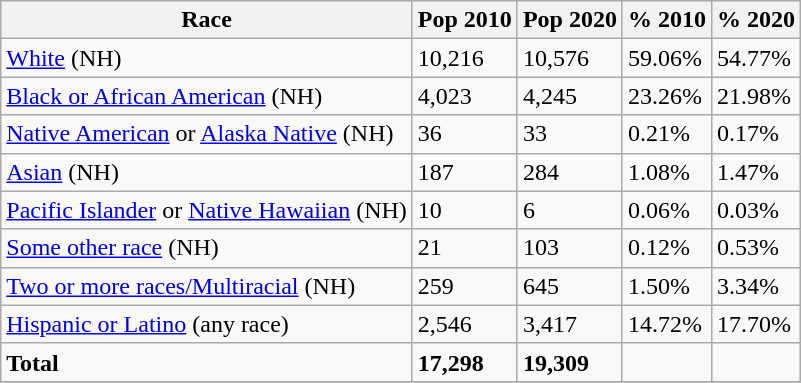<table class="wikitable">
<tr>
<th>Race</th>
<th>Pop 2010</th>
<th>Pop 2020</th>
<th>% 2010</th>
<th>% 2020</th>
</tr>
<tr>
<td><a href='#'>White</a> (NH)</td>
<td>10,216</td>
<td>10,576</td>
<td>59.06%</td>
<td>54.77%</td>
</tr>
<tr>
<td><a href='#'>Black or African American</a> (NH)</td>
<td>4,023</td>
<td>4,245</td>
<td>23.26%</td>
<td>21.98%</td>
</tr>
<tr>
<td><a href='#'>Native American</a> or <a href='#'>Alaska Native</a> (NH)</td>
<td>36</td>
<td>33</td>
<td>0.21%</td>
<td>0.17%</td>
</tr>
<tr>
<td><a href='#'>Asian</a> (NH)</td>
<td>187</td>
<td>284</td>
<td>1.08%</td>
<td>1.47%</td>
</tr>
<tr>
<td><a href='#'>Pacific Islander</a> or <a href='#'>Native Hawaiian</a> (NH)</td>
<td>10</td>
<td>6</td>
<td>0.06%</td>
<td>0.03%</td>
</tr>
<tr>
<td><a href='#'>Some other race</a> (NH)</td>
<td>21</td>
<td>103</td>
<td>0.12%</td>
<td>0.53%</td>
</tr>
<tr>
<td><a href='#'>Two or more races/Multiracial</a> (NH)</td>
<td>259</td>
<td>645</td>
<td>1.50%</td>
<td>3.34%</td>
</tr>
<tr>
<td><a href='#'>Hispanic or Latino</a> (any race)</td>
<td>2,546</td>
<td>3,417</td>
<td>14.72%</td>
<td>17.70%</td>
</tr>
<tr>
<td><strong>Total</strong></td>
<td><strong>17,298</strong></td>
<td><strong>19,309</strong></td>
<td></td>
<td></td>
</tr>
<tr>
</tr>
</table>
